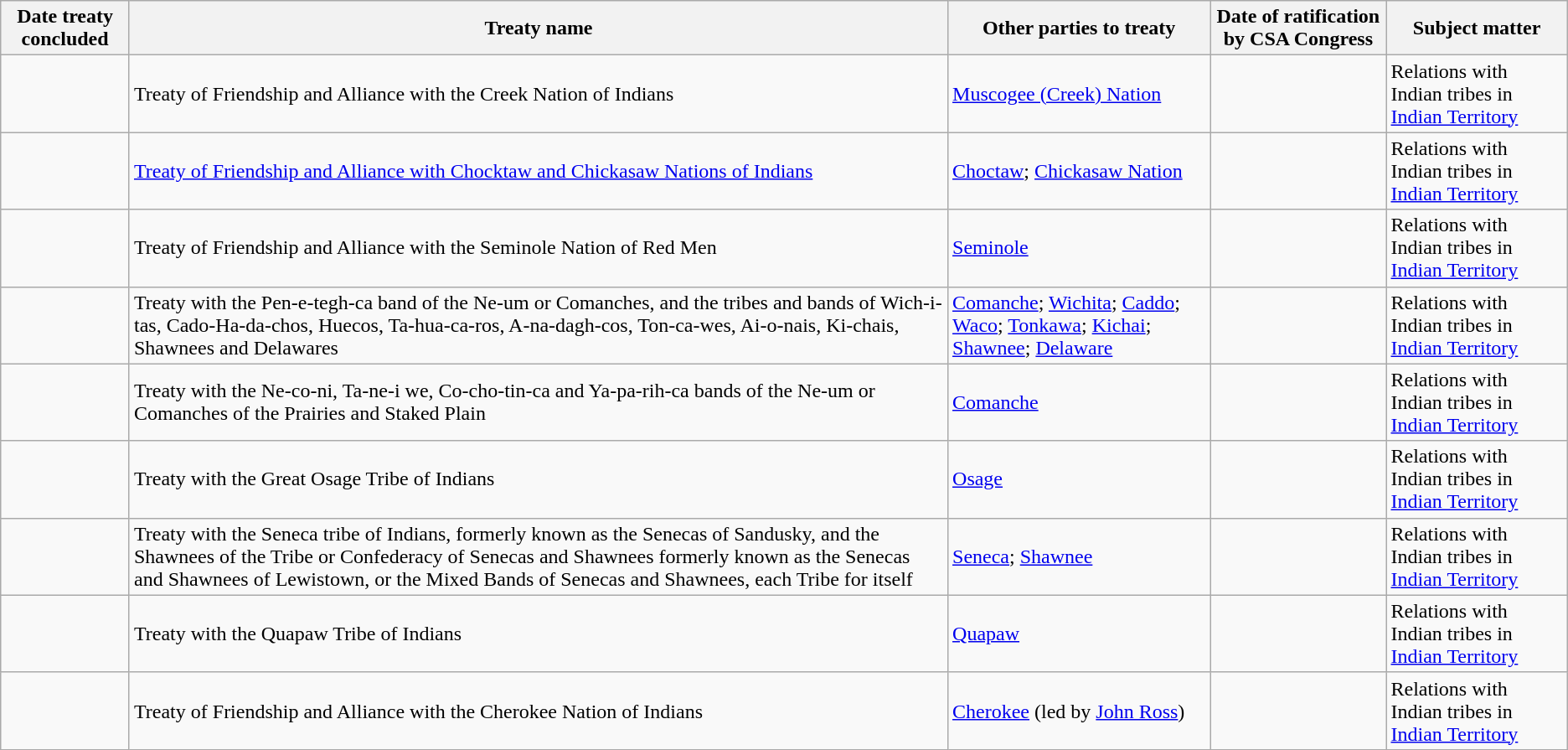<table class="wikitable sortable">
<tr>
<th>Date treaty concluded</th>
<th>Treaty name</th>
<th>Other parties to treaty</th>
<th>Date of ratification by CSA Congress</th>
<th>Subject matter</th>
</tr>
<tr>
<td></td>
<td>Treaty of Friendship and Alliance with the Creek Nation of Indians</td>
<td><a href='#'>Muscogee (Creek) Nation</a></td>
<td></td>
<td>Relations with Indian tribes in <a href='#'>Indian Territory</a></td>
</tr>
<tr>
<td></td>
<td><a href='#'>Treaty of Friendship and Alliance with Chocktaw and Chickasaw Nations of Indians</a></td>
<td><a href='#'>Choctaw</a>; <a href='#'>Chickasaw Nation</a></td>
<td></td>
<td>Relations with Indian tribes in <a href='#'>Indian Territory</a></td>
</tr>
<tr>
<td></td>
<td>Treaty of Friendship and Alliance with the Seminole Nation of Red Men</td>
<td><a href='#'>Seminole</a></td>
<td></td>
<td>Relations with Indian tribes in <a href='#'>Indian Territory</a></td>
</tr>
<tr>
<td></td>
<td>Treaty with the Pen-e-tegh-ca band of the Ne-um or Comanches, and the tribes and bands of Wich-i-tas, Cado-Ha-da-chos, Huecos, Ta-hua-ca-ros, A-na-dagh-cos, Ton-ca-wes, Ai-o-nais, Ki-chais, Shawnees and Delawares</td>
<td><a href='#'>Comanche</a>; <a href='#'>Wichita</a>; <a href='#'>Caddo</a>; <a href='#'>Waco</a>; <a href='#'>Tonkawa</a>; <a href='#'>Kichai</a>; <a href='#'>Shawnee</a>; <a href='#'>Delaware</a></td>
<td></td>
<td>Relations with Indian tribes in <a href='#'>Indian Territory</a></td>
</tr>
<tr>
<td></td>
<td>Treaty with the Ne-co-ni, Ta-ne-i we, Co-cho-tin-ca and Ya-pa-rih-ca bands of the Ne-um or Comanches of the Prairies and Staked Plain</td>
<td><a href='#'>Comanche</a></td>
<td></td>
<td>Relations with Indian tribes in <a href='#'>Indian Territory</a></td>
</tr>
<tr>
<td></td>
<td>Treaty with the Great Osage Tribe of Indians</td>
<td><a href='#'>Osage</a></td>
<td></td>
<td>Relations with Indian tribes in <a href='#'>Indian Territory</a></td>
</tr>
<tr>
<td></td>
<td>Treaty with the Seneca tribe of Indians, formerly known as the Senecas of Sandusky, and the Shawnees of the Tribe or Confederacy of Senecas and Shawnees formerly known as the Senecas and Shawnees of Lewistown, or the Mixed Bands of Senecas and Shawnees, each Tribe for itself</td>
<td><a href='#'>Seneca</a>; <a href='#'>Shawnee</a></td>
<td></td>
<td>Relations with Indian tribes in <a href='#'>Indian Territory</a></td>
</tr>
<tr>
<td></td>
<td>Treaty with the Quapaw Tribe of Indians</td>
<td><a href='#'>Quapaw</a></td>
<td></td>
<td>Relations with Indian tribes in <a href='#'>Indian Territory</a></td>
</tr>
<tr>
<td></td>
<td>Treaty of Friendship and Alliance with the Cherokee Nation of Indians</td>
<td><a href='#'>Cherokee</a> (led by <a href='#'>John Ross</a>)</td>
<td></td>
<td>Relations with Indian tribes in <a href='#'>Indian Territory</a></td>
</tr>
</table>
